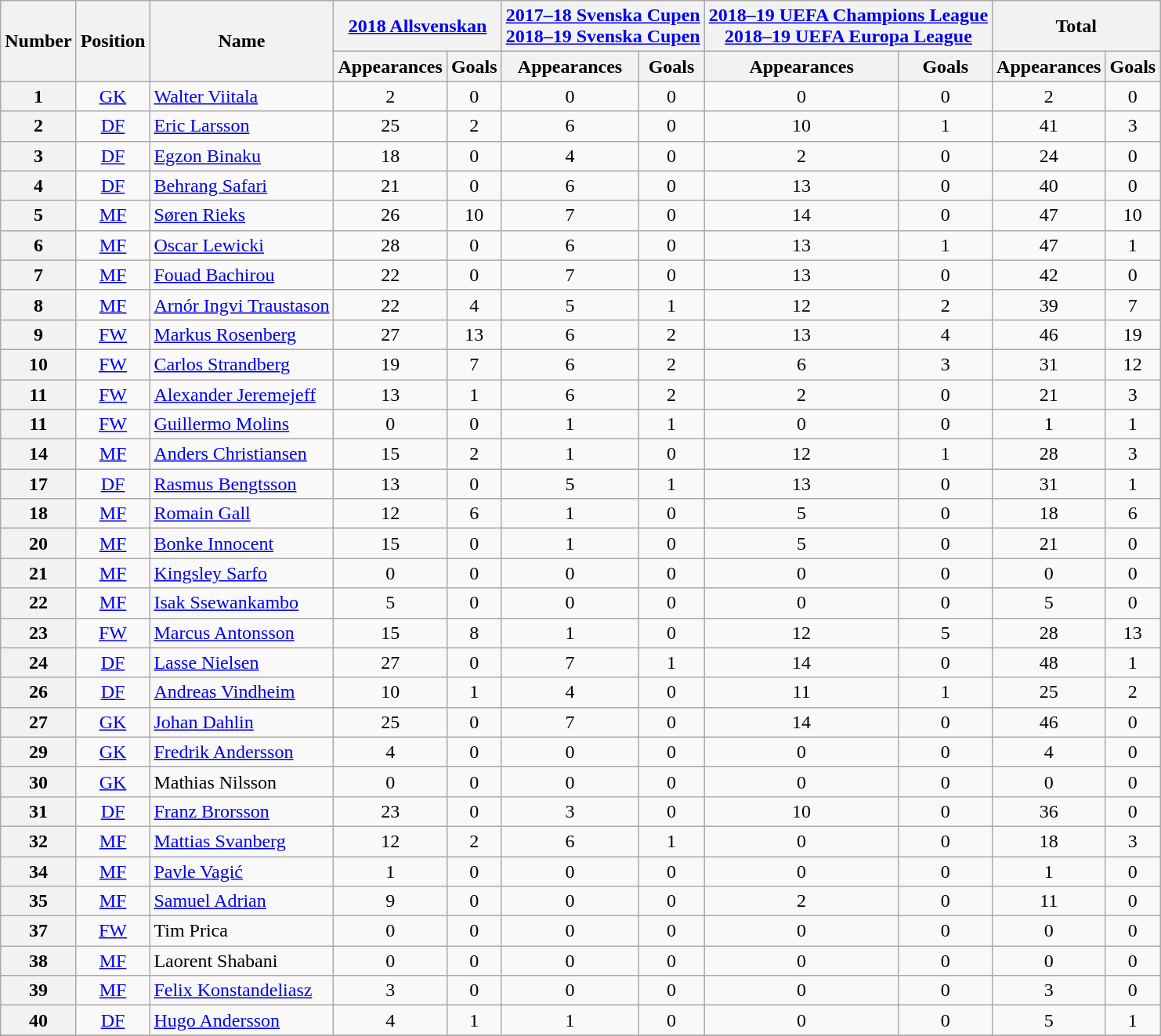<table class="wikitable sortable plainrowheaders" style="text-align:center">
<tr>
<th rowspan="2" scope="col">Number</th>
<th rowspan="2" scope="col">Position</th>
<th rowspan="2" scope="col">Name</th>
<th colspan="2"><a href='#'>2018 Allsvenskan</a></th>
<th colspan="2"><a href='#'>2017–18 Svenska Cupen</a><br><a href='#'>2018–19 Svenska Cupen</a></th>
<th colspan="2"><a href='#'>2018–19 UEFA Champions League</a><br><a href='#'>2018–19 UEFA Europa League</a></th>
<th colspan="2">Total</th>
</tr>
<tr>
<th>Appearances</th>
<th>Goals</th>
<th>Appearances</th>
<th>Goals</th>
<th>Appearances</th>
<th>Goals</th>
<th>Appearances</th>
<th>Goals</th>
</tr>
<tr>
<th style="text-align:center" scope="row">1</th>
<td><a href='#'>GK</a></td>
<td style="text-align:left;"><a href='#'>Walter Viitala</a><br></td>
<td>2</td>
<td>0<br></td>
<td>0</td>
<td>0<br></td>
<td>0</td>
<td>0<br></td>
<td>2</td>
<td>0</td>
</tr>
<tr>
<th style="text-align:center" scope="row">2</th>
<td><a href='#'>DF</a></td>
<td style="text-align:left;"><a href='#'>Eric Larsson</a><br></td>
<td>25</td>
<td>2<br></td>
<td>6</td>
<td>0<br></td>
<td>10</td>
<td>1<br></td>
<td>41</td>
<td>3</td>
</tr>
<tr>
<th style="text-align:center" scope="row">3</th>
<td><a href='#'>DF</a></td>
<td style="text-align:left;"><a href='#'>Egzon Binaku</a><br></td>
<td>18</td>
<td>0<br></td>
<td>4</td>
<td>0<br></td>
<td>2</td>
<td>0<br></td>
<td>24</td>
<td>0</td>
</tr>
<tr>
<th style="text-align:center" scope="row">4</th>
<td><a href='#'>DF</a></td>
<td style="text-align:left;"><a href='#'>Behrang Safari</a><br></td>
<td>21</td>
<td>0<br></td>
<td>6</td>
<td>0<br></td>
<td>13</td>
<td>0<br></td>
<td>40</td>
<td>0</td>
</tr>
<tr>
<th style="text-align:center" scope="row">5</th>
<td><a href='#'>MF</a></td>
<td style="text-align:left;"><a href='#'>Søren Rieks</a><br></td>
<td>26</td>
<td>10<br></td>
<td>7</td>
<td>0<br></td>
<td>14</td>
<td>0<br></td>
<td>47</td>
<td>10</td>
</tr>
<tr>
<th style="text-align:center" scope="row">6</th>
<td><a href='#'>MF</a></td>
<td style="text-align:left;"><a href='#'>Oscar Lewicki</a><br></td>
<td>28</td>
<td>0<br></td>
<td>6</td>
<td>0<br></td>
<td>13</td>
<td>1<br></td>
<td>47</td>
<td>1</td>
</tr>
<tr>
<th style="text-align:center" scope="row">7</th>
<td><a href='#'>MF</a></td>
<td style="text-align:left;"><a href='#'>Fouad Bachirou</a><br></td>
<td>22</td>
<td>0<br></td>
<td>7</td>
<td>0<br></td>
<td>13</td>
<td>0<br></td>
<td>42</td>
<td>0</td>
</tr>
<tr>
<th style="text-align:center" scope="row">8</th>
<td><a href='#'>MF</a></td>
<td style="text-align:left;"><a href='#'>Arnór Ingvi Traustason</a><br></td>
<td>22</td>
<td>4<br></td>
<td>5</td>
<td>1<br></td>
<td>12</td>
<td>2<br></td>
<td>39</td>
<td>7</td>
</tr>
<tr>
<th style="text-align:center" scope="row">9</th>
<td><a href='#'>FW</a></td>
<td style="text-align:left;"><a href='#'>Markus Rosenberg</a><br></td>
<td>27</td>
<td>13<br></td>
<td>6</td>
<td>2<br></td>
<td>13</td>
<td>4<br></td>
<td>46</td>
<td>19</td>
</tr>
<tr>
<th style="text-align:center" scope="row">10</th>
<td><a href='#'>FW</a></td>
<td style="text-align:left;"><a href='#'>Carlos Strandberg</a><br></td>
<td>19</td>
<td>7<br></td>
<td>6</td>
<td>2<br></td>
<td>6</td>
<td>3<br></td>
<td>31</td>
<td>12</td>
</tr>
<tr>
<th style="text-align:center" scope="row">11</th>
<td><a href='#'>FW</a></td>
<td style="text-align:left;"><a href='#'>Alexander Jeremejeff</a><br></td>
<td>13</td>
<td>1<br></td>
<td>6</td>
<td>2<br></td>
<td>2</td>
<td>0<br></td>
<td>21</td>
<td>3</td>
</tr>
<tr>
<th style="text-align:center" scope="row">11</th>
<td><a href='#'>FW</a></td>
<td style="text-align:left;"><a href='#'>Guillermo Molins</a><br></td>
<td>0</td>
<td>0<br></td>
<td>1</td>
<td>1<br></td>
<td>0</td>
<td>0<br></td>
<td>1</td>
<td>1</td>
</tr>
<tr>
<th style="text-align:center" scope="row">14</th>
<td><a href='#'>MF</a></td>
<td style="text-align:left;"><a href='#'>Anders Christiansen</a><br></td>
<td>15</td>
<td>2<br></td>
<td>1</td>
<td>0<br></td>
<td>12</td>
<td>1<br></td>
<td>28</td>
<td>3</td>
</tr>
<tr>
<th style="text-align:center" scope="row">17</th>
<td><a href='#'>DF</a></td>
<td style="text-align:left;"><a href='#'>Rasmus Bengtsson</a><br></td>
<td>13</td>
<td>0<br></td>
<td>5</td>
<td>1<br></td>
<td>13</td>
<td>0<br></td>
<td>31</td>
<td>1</td>
</tr>
<tr>
<th style="text-align:center" scope="row">18</th>
<td><a href='#'>MF</a></td>
<td style="text-align:left;"><a href='#'>Romain Gall</a><br></td>
<td>12</td>
<td>6<br></td>
<td>1</td>
<td>0<br></td>
<td>5</td>
<td>0<br></td>
<td>18</td>
<td>6</td>
</tr>
<tr>
<th style="text-align:center" scope="row">20</th>
<td><a href='#'>MF</a></td>
<td style="text-align:left;"><a href='#'>Bonke Innocent</a><br></td>
<td>15</td>
<td>0<br></td>
<td>1</td>
<td>0<br></td>
<td>5</td>
<td>0<br></td>
<td>21</td>
<td>0</td>
</tr>
<tr>
<th style="text-align:center" scope="row">21</th>
<td><a href='#'>MF</a></td>
<td style="text-align:left;"><a href='#'>Kingsley Sarfo</a><br></td>
<td>0</td>
<td>0<br></td>
<td>0</td>
<td>0<br></td>
<td>0</td>
<td>0<br></td>
<td>0</td>
<td>0</td>
</tr>
<tr>
<th style="text-align:center" scope="row">22</th>
<td><a href='#'>MF</a></td>
<td style="text-align:left;"><a href='#'>Isak Ssewankambo</a><br></td>
<td>5</td>
<td>0<br></td>
<td>0</td>
<td>0<br></td>
<td>0</td>
<td>0<br></td>
<td>5</td>
<td>0</td>
</tr>
<tr>
<th style="text-align:center" scope="row">23</th>
<td><a href='#'>FW</a></td>
<td style="text-align:left;"><a href='#'>Marcus Antonsson</a><br></td>
<td>15</td>
<td>8<br></td>
<td>1</td>
<td>0<br></td>
<td>12</td>
<td>5<br></td>
<td>28</td>
<td>13</td>
</tr>
<tr>
<th style="text-align:center" scope="row">24</th>
<td><a href='#'>DF</a></td>
<td style="text-align:left;"><a href='#'>Lasse Nielsen</a><br></td>
<td>27</td>
<td>0<br></td>
<td>7</td>
<td>1<br></td>
<td>14</td>
<td>0<br></td>
<td>48</td>
<td>1</td>
</tr>
<tr>
<th style="text-align:center" scope="row">26</th>
<td><a href='#'>DF</a></td>
<td style="text-align:left;"><a href='#'>Andreas Vindheim</a><br></td>
<td>10</td>
<td>1<br></td>
<td>4</td>
<td>0<br></td>
<td>11</td>
<td>1<br></td>
<td>25</td>
<td>2</td>
</tr>
<tr>
<th style="text-align:center" scope="row">27</th>
<td><a href='#'>GK</a></td>
<td style="text-align:left;"><a href='#'>Johan Dahlin</a><br></td>
<td>25</td>
<td>0<br></td>
<td>7</td>
<td>0<br></td>
<td>14</td>
<td>0<br></td>
<td>46</td>
<td>0</td>
</tr>
<tr>
<th style="text-align:center" scope="row">29</th>
<td><a href='#'>GK</a></td>
<td style="text-align:left;"><a href='#'>Fredrik Andersson</a><br></td>
<td>4</td>
<td>0<br></td>
<td>0</td>
<td>0<br></td>
<td>0</td>
<td>0<br></td>
<td>4</td>
<td>0</td>
</tr>
<tr>
<th style="text-align:center" scope="row">30</th>
<td><a href='#'>GK</a></td>
<td style="text-align:left;">Mathias Nilsson<br></td>
<td>0</td>
<td>0<br></td>
<td>0</td>
<td>0<br></td>
<td>0</td>
<td>0<br></td>
<td>0</td>
<td>0</td>
</tr>
<tr>
<th style="text-align:center" scope="row">31</th>
<td><a href='#'>DF</a></td>
<td style="text-align:left;"><a href='#'>Franz Brorsson</a><br></td>
<td>23</td>
<td>0<br></td>
<td>3</td>
<td>0<br></td>
<td>10</td>
<td>0<br></td>
<td>36</td>
<td>0</td>
</tr>
<tr>
<th style="text-align:center" scope="row">32</th>
<td><a href='#'>MF</a></td>
<td style="text-align:left;"><a href='#'>Mattias Svanberg</a><br></td>
<td>12</td>
<td>2<br></td>
<td>6</td>
<td>1<br></td>
<td>0</td>
<td>0<br></td>
<td>18</td>
<td>3</td>
</tr>
<tr>
<th style="text-align:center" scope="row">34</th>
<td><a href='#'>MF</a></td>
<td style="text-align:left;"><a href='#'>Pavle Vagić</a><br></td>
<td>1</td>
<td>0<br></td>
<td>0</td>
<td>0<br></td>
<td>0</td>
<td>0<br></td>
<td>1</td>
<td>0</td>
</tr>
<tr>
<th style="text-align:center" scope="row">35</th>
<td><a href='#'>MF</a></td>
<td style="text-align:left;"><a href='#'>Samuel Adrian</a><br></td>
<td>9</td>
<td>0<br></td>
<td>0</td>
<td>0<br></td>
<td>2</td>
<td>0<br></td>
<td>11</td>
<td>0</td>
</tr>
<tr>
<th style="text-align:center" scope="row">37</th>
<td><a href='#'>FW</a></td>
<td style="text-align:left;">Tim Prica<br></td>
<td>0</td>
<td>0<br></td>
<td>0</td>
<td>0<br></td>
<td>0</td>
<td>0<br></td>
<td>0</td>
<td>0</td>
</tr>
<tr>
<th style="text-align:center" scope="row">38</th>
<td><a href='#'>MF</a></td>
<td style="text-align:left;">Laorent Shabani<br></td>
<td>0</td>
<td>0<br></td>
<td>0</td>
<td>0<br></td>
<td>0</td>
<td>0<br></td>
<td>0</td>
<td>0</td>
</tr>
<tr>
<th style="text-align:center" scope="row">39</th>
<td><a href='#'>MF</a></td>
<td style="text-align:left;"><a href='#'>Felix Konstandeliasz</a><br></td>
<td>3</td>
<td>0<br></td>
<td>0</td>
<td>0<br></td>
<td>0</td>
<td>0<br></td>
<td>3</td>
<td>0</td>
</tr>
<tr>
<th style="text-align:center" scope="row">40</th>
<td><a href='#'>DF</a></td>
<td style="text-align:left;"><a href='#'>Hugo Andersson</a><br></td>
<td>4</td>
<td>1<br></td>
<td>1</td>
<td>0<br></td>
<td>0</td>
<td>0<br></td>
<td>5</td>
<td>1</td>
</tr>
<tr>
</tr>
</table>
